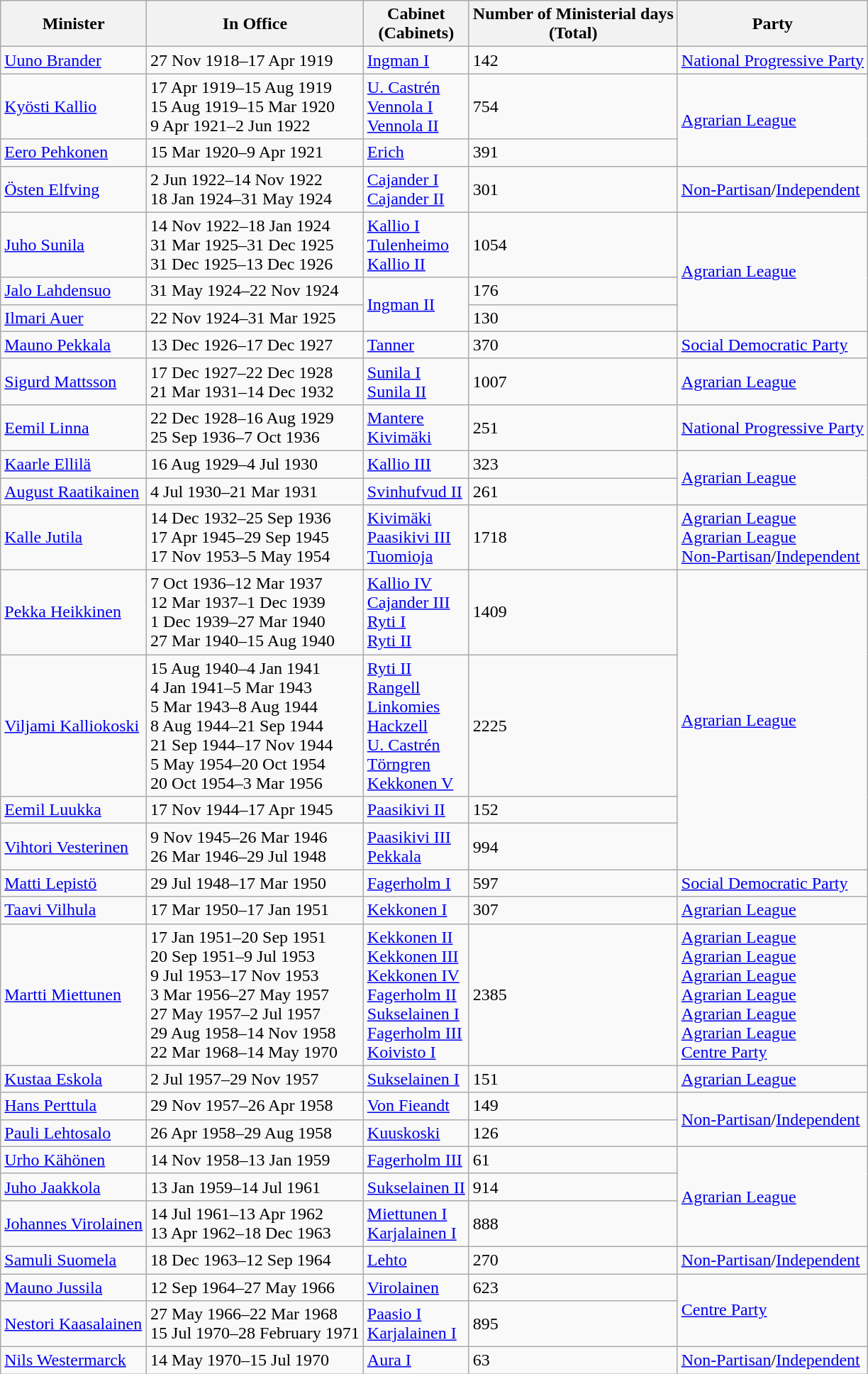<table class="wikitable">
<tr>
<th>Minister</th>
<th>In Office</th>
<th>Cabinet<br>(Cabinets)</th>
<th>Number of Ministerial days <br>(Total)</th>
<th>Party</th>
</tr>
<tr>
<td><a href='#'>Uuno Brander</a></td>
<td>27 Nov 1918–17 Apr 1919</td>
<td><a href='#'>Ingman I</a></td>
<td>142</td>
<td><a href='#'>National Progressive Party</a></td>
</tr>
<tr>
<td><a href='#'>Kyösti Kallio</a></td>
<td>17 Apr 1919–15 Aug 1919<br>15 Aug 1919–15  Mar  1920<br>9 Apr 1921–2 Jun 1922</td>
<td><a href='#'>U. Castrén</a><br><a href='#'>Vennola I</a><br><a href='#'>Vennola II</a></td>
<td>754</td>
<td rowspan=2><a href='#'>Agrarian League</a></td>
</tr>
<tr>
<td><a href='#'>Eero Pehkonen</a></td>
<td>15  Mar  1920–9 Apr 1921</td>
<td><a href='#'>Erich</a></td>
<td>391</td>
</tr>
<tr>
<td><a href='#'>Östen Elfving</a></td>
<td>2 Jun 1922–14 Nov 1922<br>18 Jan 1924–31 May 1924</td>
<td><a href='#'>Cajander I</a><br><a href='#'>Cajander II</a></td>
<td>301</td>
<td><a href='#'>Non-Partisan</a>/<a href='#'>Independent</a></td>
</tr>
<tr>
<td><a href='#'>Juho Sunila</a></td>
<td>14 Nov 1922–18 Jan 1924<br>31  Mar  1925–31 Dec 1925<br>31 Dec 1925–13 Dec 1926</td>
<td><a href='#'>Kallio I</a><br><a href='#'>Tulenheimo</a><br><a href='#'>Kallio II</a></td>
<td>1054</td>
<td rowspan=3><a href='#'>Agrarian League</a></td>
</tr>
<tr>
<td><a href='#'>Jalo Lahdensuo</a></td>
<td>31 May 1924–22 Nov 1924</td>
<td rowspan=2><a href='#'>Ingman II</a></td>
<td>176</td>
</tr>
<tr>
<td><a href='#'>Ilmari Auer</a></td>
<td>22 Nov 1924–31  Mar  1925</td>
<td>130</td>
</tr>
<tr>
<td><a href='#'>Mauno Pekkala</a></td>
<td>13 Dec 1926–17 Dec 1927</td>
<td><a href='#'>Tanner</a></td>
<td>370</td>
<td><a href='#'>Social Democratic Party</a></td>
</tr>
<tr>
<td><a href='#'>Sigurd Mattsson</a></td>
<td>17 Dec 1927–22 Dec 1928<br>21  Mar  1931–14 Dec 1932</td>
<td><a href='#'>Sunila I</a><br><a href='#'>Sunila II</a></td>
<td>1007</td>
<td><a href='#'>Agrarian League</a></td>
</tr>
<tr>
<td><a href='#'>Eemil Linna</a></td>
<td>22 Dec 1928–16 Aug 1929<br>25 Sep 1936–7 Oct 1936</td>
<td><a href='#'>Mantere</a><br><a href='#'>Kivimäki</a></td>
<td>251</td>
<td><a href='#'>National Progressive Party</a></td>
</tr>
<tr>
<td><a href='#'>Kaarle Ellilä</a></td>
<td>16 Aug 1929–4 Jul 1930</td>
<td><a href='#'>Kallio III</a></td>
<td>323</td>
<td rowspan=2><a href='#'>Agrarian League</a></td>
</tr>
<tr>
<td><a href='#'>August Raatikainen</a></td>
<td>4 Jul 1930–21  Mar  1931</td>
<td><a href='#'>Svinhufvud II</a></td>
<td>261</td>
</tr>
<tr>
<td><a href='#'>Kalle Jutila</a></td>
<td>14 Dec 1932–25 Sep 1936<br>17 Apr 1945–29 Sep 1945<br>17 Nov 1953–5 May 1954</td>
<td><a href='#'>Kivimäki</a><br><a href='#'>Paasikivi III</a><br><a href='#'>Tuomioja</a></td>
<td>1718</td>
<td><a href='#'>Agrarian League</a><br><a href='#'>Agrarian League</a><br><a href='#'>Non-Partisan</a>/<a href='#'>Independent</a></td>
</tr>
<tr>
<td><a href='#'>Pekka Heikkinen</a></td>
<td>7 Oct 1936–12  Mar  1937<br>12  Mar  1937–1 Dec 1939<br>1 Dec 1939–27  Mar  1940<br>27  Mar  1940–15 Aug 1940</td>
<td><a href='#'>Kallio IV</a><br> <a href='#'>Cajander III</a><br><a href='#'>Ryti I</a><br><a href='#'>Ryti II</a></td>
<td>1409</td>
<td rowspan=4><a href='#'>Agrarian League</a></td>
</tr>
<tr>
<td><a href='#'>Viljami Kalliokoski</a></td>
<td>15 Aug 1940–4 Jan 1941<br>4 Jan 1941–5  Mar  1943<br>5  Mar  1943–8 Aug 1944<br>8 Aug 1944–21 Sep 1944<br>21 Sep 1944–17 Nov 1944<br>5 May 1954–20 Oct 1954<br>20 Oct 1954–3  Mar  1956</td>
<td><a href='#'>Ryti II</a><br><a href='#'>Rangell</a><br><a href='#'>Linkomies</a><br><a href='#'>Hackzell</a><br><a href='#'>U. Castrén</a><br><a href='#'>Törngren</a><br><a href='#'>Kekkonen V</a></td>
<td>2225</td>
</tr>
<tr>
<td><a href='#'>Eemil Luukka</a></td>
<td>17 Nov 1944–17 Apr 1945</td>
<td><a href='#'>Paasikivi II</a></td>
<td>152</td>
</tr>
<tr>
<td><a href='#'>Vihtori Vesterinen</a></td>
<td>9 Nov 1945–26  Mar  1946<br>26  Mar  1946–29 Jul 1948</td>
<td><a href='#'>Paasikivi III</a><br><a href='#'>Pekkala</a></td>
<td>994</td>
</tr>
<tr>
<td><a href='#'>Matti Lepistö</a></td>
<td>29 Jul 1948–17  Mar  1950</td>
<td><a href='#'>Fagerholm I</a></td>
<td>597</td>
<td><a href='#'>Social Democratic Party</a></td>
</tr>
<tr>
<td><a href='#'>Taavi Vilhula</a></td>
<td>17  Mar  1950–17 Jan 1951</td>
<td><a href='#'>Kekkonen I</a></td>
<td>307</td>
<td><a href='#'>Agrarian League</a></td>
</tr>
<tr>
<td><a href='#'>Martti Miettunen</a></td>
<td>17 Jan 1951–20 Sep 1951<br>20 Sep 1951–9 Jul 1953<br>9 Jul 1953–17 Nov 1953<br>3  Mar  1956–27 May 1957<br>27 May 1957–2 Jul 1957<br>29 Aug 1958–14 Nov 1958<br>22  Mar  1968–14 May 1970</td>
<td><a href='#'>Kekkonen II</a><br><a href='#'>Kekkonen III</a><br><a href='#'>Kekkonen IV</a><br><a href='#'>Fagerholm II</a><br><a href='#'>Sukselainen I</a><br><a href='#'>Fagerholm III</a><br><a href='#'>Koivisto I</a></td>
<td>2385</td>
<td><a href='#'>Agrarian League</a><br><a href='#'>Agrarian League</a><br><a href='#'>Agrarian League</a><br><a href='#'>Agrarian League</a><br><a href='#'>Agrarian League</a><br><a href='#'>Agrarian League</a><br><a href='#'>Centre Party</a></td>
</tr>
<tr>
<td><a href='#'>Kustaa Eskola</a></td>
<td>2 Jul 1957–29 Nov 1957</td>
<td><a href='#'>Sukselainen I</a></td>
<td>151</td>
<td><a href='#'>Agrarian League</a></td>
</tr>
<tr>
<td><a href='#'>Hans Perttula</a></td>
<td>29 Nov 1957–26 Apr 1958</td>
<td><a href='#'>Von Fieandt</a></td>
<td>149</td>
<td rowspan=2><a href='#'>Non-Partisan</a>/<a href='#'>Independent</a></td>
</tr>
<tr>
<td><a href='#'>Pauli Lehtosalo</a></td>
<td>26 Apr 1958–29 Aug 1958</td>
<td><a href='#'>Kuuskoski</a></td>
<td>126</td>
</tr>
<tr>
<td><a href='#'>Urho Kähönen</a></td>
<td>14 Nov 1958–13 Jan 1959</td>
<td><a href='#'>Fagerholm III</a></td>
<td>61</td>
<td rowspan=3><a href='#'>Agrarian League</a></td>
</tr>
<tr>
<td><a href='#'>Juho Jaakkola</a></td>
<td>13 Jan 1959–14 Jul 1961</td>
<td><a href='#'>Sukselainen II</a></td>
<td>914</td>
</tr>
<tr>
<td><a href='#'>Johannes Virolainen</a></td>
<td>14 Jul 1961–13 Apr 1962<br>13 Apr 1962–18 Dec 1963</td>
<td><a href='#'>Miettunen I</a><br><a href='#'>Karjalainen I</a></td>
<td>888</td>
</tr>
<tr>
<td><a href='#'>Samuli Suomela</a></td>
<td>18 Dec 1963–12 Sep 1964</td>
<td><a href='#'>Lehto</a></td>
<td>270</td>
<td><a href='#'>Non-Partisan</a>/<a href='#'>Independent</a></td>
</tr>
<tr>
<td><a href='#'>Mauno Jussila</a></td>
<td>12 Sep 1964–27 May 1966</td>
<td><a href='#'>Virolainen</a></td>
<td>623</td>
<td rowspan=2><a href='#'>Centre Party</a></td>
</tr>
<tr>
<td><a href='#'>Nestori Kaasalainen</a></td>
<td>27 May 1966–22  Mar  1968<br>15 Jul 1970–28  February 1971</td>
<td><a href='#'>Paasio I</a><br><a href='#'>Karjalainen I</a></td>
<td>895</td>
</tr>
<tr>
<td><a href='#'>Nils Westermarck</a></td>
<td>14 May 1970–15 Jul 1970</td>
<td><a href='#'>Aura I</a></td>
<td>63</td>
<td><a href='#'>Non-Partisan</a>/<a href='#'>Independent</a></td>
</tr>
</table>
